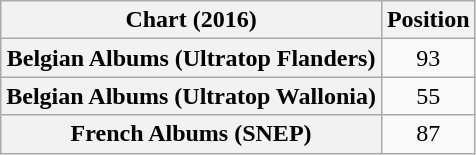<table class="wikitable sortable plainrowheaders" style="text-align:center">
<tr>
<th scope="col">Chart (2016)</th>
<th scope="col">Position</th>
</tr>
<tr>
<th scope="row">Belgian Albums (Ultratop Flanders)</th>
<td>93</td>
</tr>
<tr>
<th scope="row">Belgian Albums (Ultratop Wallonia)</th>
<td>55</td>
</tr>
<tr>
<th scope="row">French Albums (SNEP)</th>
<td>87</td>
</tr>
</table>
